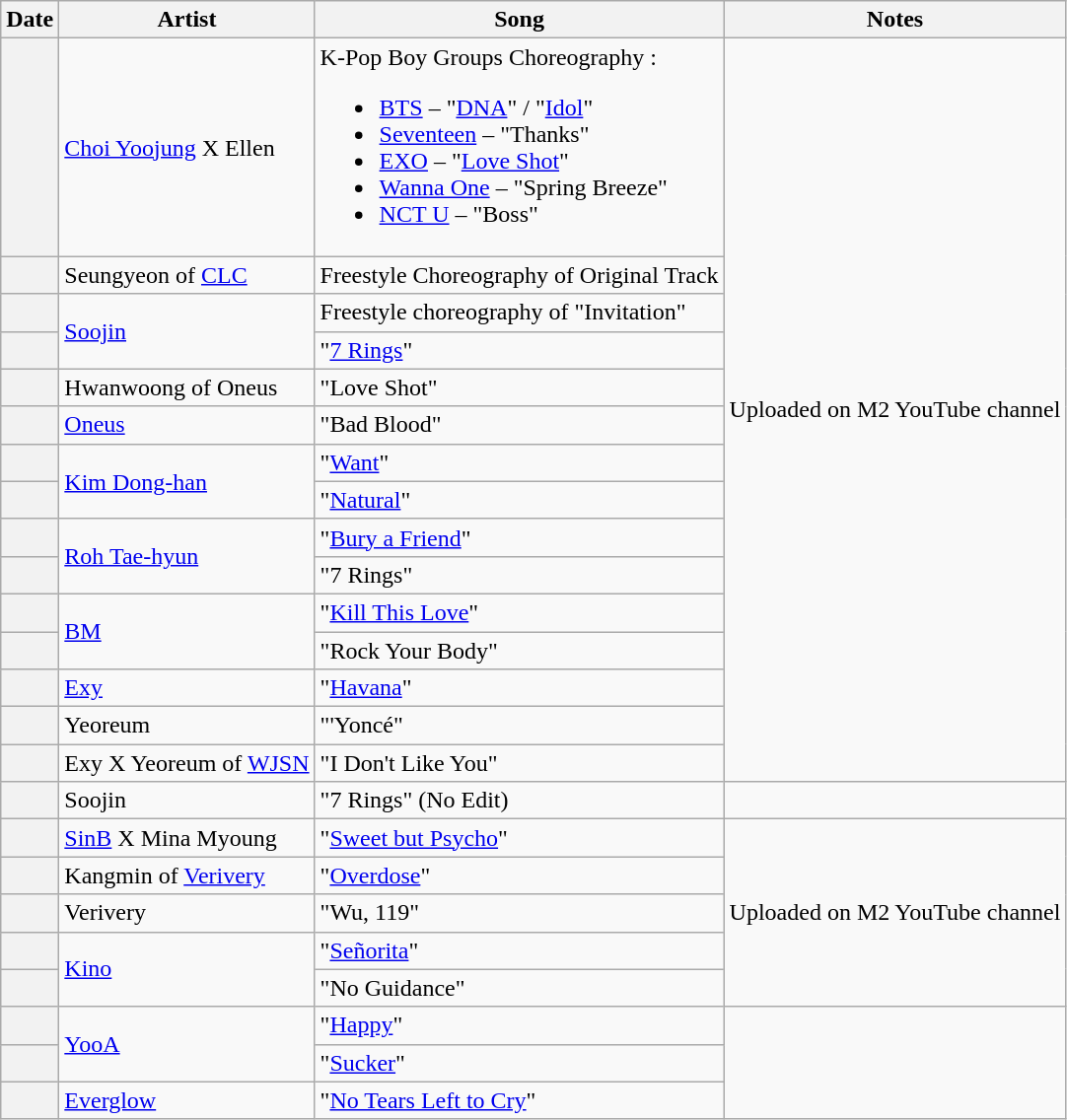<table class="wikitable plainrowheaders">
<tr>
<th scope="col">Date</th>
<th scope="col">Artist</th>
<th scope="col">Song</th>
<th scope="col">Notes</th>
</tr>
<tr>
<th scope="row"></th>
<td><a href='#'>Choi Yoojung</a> X Ellen</td>
<td>K-Pop Boy Groups Choreography :<br><ul><li><a href='#'>BTS</a> – "<a href='#'>DNA</a>" / "<a href='#'>Idol</a>"</li><li><a href='#'>Seventeen</a> – "Thanks"</li><li><a href='#'>EXO</a> – "<a href='#'>Love Shot</a>"</li><li><a href='#'>Wanna One</a> – "Spring Breeze"</li><li><a href='#'>NCT U</a> – "Boss"</li></ul></td>
<td rowspan="15">Uploaded on M2 YouTube channel</td>
</tr>
<tr>
<th scope="row"></th>
<td>Seungyeon of <a href='#'>CLC</a></td>
<td>Freestyle Choreography of Original Track</td>
</tr>
<tr>
<th scope="row"></th>
<td rowspan="2"><a href='#'>Soojin</a></td>
<td>Freestyle choreography of "Invitation"<br></td>
</tr>
<tr>
<th scope="row"></th>
<td>"<a href='#'>7 Rings</a>"<br></td>
</tr>
<tr>
<th scope="row"></th>
<td>Hwanwoong of Oneus</td>
<td>"Love Shot"<br></td>
</tr>
<tr>
<th scope="row"></th>
<td><a href='#'>Oneus</a></td>
<td>"Bad Blood"<br></td>
</tr>
<tr>
<th scope="row"></th>
<td rowspan="2"><a href='#'>Kim Dong-han</a></td>
<td>"<a href='#'>Want</a>"<br></td>
</tr>
<tr>
<th scope="row"></th>
<td>"<a href='#'>Natural</a>"<br></td>
</tr>
<tr>
<th scope="row"></th>
<td rowspan="2"><a href='#'>Roh Tae-hyun</a></td>
<td>"<a href='#'>Bury a Friend</a>"<br></td>
</tr>
<tr>
<th scope="row"></th>
<td>"7 Rings"<br></td>
</tr>
<tr>
<th scope="row"></th>
<td rowspan="2"><a href='#'>BM</a></td>
<td>"<a href='#'>Kill This Love</a>"<br></td>
</tr>
<tr>
<th scope="row"></th>
<td>"Rock Your Body"<br></td>
</tr>
<tr>
<th scope="row"></th>
<td><a href='#'>Exy</a></td>
<td>"<a href='#'>Havana</a>"<br></td>
</tr>
<tr>
<th scope="row"></th>
<td>Yeoreum</td>
<td>"'Yoncé"<br></td>
</tr>
<tr>
<th scope="row"></th>
<td>Exy X Yeoreum of <a href='#'>WJSN</a></td>
<td>"I Don't Like You"<br></td>
</tr>
<tr>
<th scope="row"></th>
<td>Soojin</td>
<td>"7 Rings" (No Edit)<br></td>
</tr>
<tr>
<th scope="row"></th>
<td><a href='#'>SinB</a> X Mina Myoung</td>
<td>"<a href='#'>Sweet but Psycho</a>"<br></td>
<td rowspan="5">Uploaded on M2 YouTube channel</td>
</tr>
<tr>
<th scope="row"></th>
<td>Kangmin of <a href='#'>Verivery</a></td>
<td>"<a href='#'>Overdose</a>"<br></td>
</tr>
<tr>
<th scope="row"></th>
<td>Verivery</td>
<td>"Wu, 119" <br></td>
</tr>
<tr>
<th scope="row"></th>
<td rowspan="2"><a href='#'>Kino</a></td>
<td>"<a href='#'>Señorita</a>"<br></td>
</tr>
<tr>
<th scope="row"></th>
<td>"No Guidance"<br></td>
</tr>
<tr>
<th scope="row"></th>
<td rowspan="2"><a href='#'>YooA</a></td>
<td>"<a href='#'>Happy</a>"<br></td>
</tr>
<tr>
<th scope="row"></th>
<td>"<a href='#'>Sucker</a>"<br></td>
</tr>
<tr>
<th scope="row"></th>
<td><a href='#'>Everglow</a></td>
<td>"<a href='#'>No Tears Left to Cry</a>"<br></td>
</tr>
</table>
